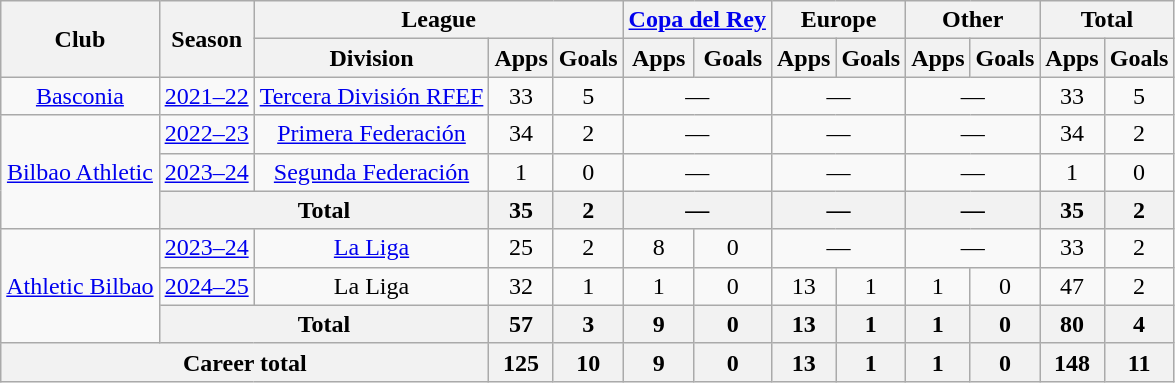<table class="wikitable" style="text-align:center">
<tr>
<th rowspan="2">Club</th>
<th rowspan="2">Season</th>
<th colspan="3">League</th>
<th colspan="2"><a href='#'>Copa del Rey</a></th>
<th colspan="2">Europe</th>
<th colspan="2">Other</th>
<th colspan="2">Total</th>
</tr>
<tr>
<th>Division</th>
<th>Apps</th>
<th>Goals</th>
<th>Apps</th>
<th>Goals</th>
<th>Apps</th>
<th>Goals</th>
<th>Apps</th>
<th>Goals</th>
<th>Apps</th>
<th>Goals</th>
</tr>
<tr>
<td><a href='#'>Basconia</a></td>
<td><a href='#'>2021–22</a></td>
<td><a href='#'>Tercera División RFEF</a></td>
<td>33</td>
<td>5</td>
<td colspan="2">—</td>
<td colspan="2">—</td>
<td colspan="2">—</td>
<td>33</td>
<td>5</td>
</tr>
<tr>
<td rowspan="3"><a href='#'>Bilbao Athletic</a></td>
<td><a href='#'>2022–23</a></td>
<td><a href='#'>Primera Federación</a></td>
<td>34</td>
<td>2</td>
<td colspan="2">—</td>
<td colspan="2">—</td>
<td colspan="2">—</td>
<td>34</td>
<td>2</td>
</tr>
<tr>
<td><a href='#'>2023–24</a></td>
<td><a href='#'>Segunda Federación</a></td>
<td>1</td>
<td>0</td>
<td colspan="2">—</td>
<td colspan="2">—</td>
<td colspan="2">—</td>
<td>1</td>
<td>0</td>
</tr>
<tr>
<th colspan="2">Total</th>
<th>35</th>
<th>2</th>
<th colspan="2">—</th>
<th colspan="2">—</th>
<th colspan="2">—</th>
<th>35</th>
<th>2</th>
</tr>
<tr>
<td rowspan="3"><a href='#'>Athletic Bilbao</a></td>
<td><a href='#'>2023–24</a></td>
<td><a href='#'>La Liga</a></td>
<td>25</td>
<td>2</td>
<td>8</td>
<td>0</td>
<td colspan="2">—</td>
<td colspan="2">—</td>
<td>33</td>
<td>2</td>
</tr>
<tr>
<td><a href='#'>2024–25</a></td>
<td>La Liga</td>
<td>32</td>
<td>1</td>
<td>1</td>
<td>0</td>
<td>13</td>
<td>1</td>
<td>1</td>
<td>0</td>
<td>47</td>
<td>2</td>
</tr>
<tr>
<th colspan="2">Total</th>
<th>57</th>
<th>3</th>
<th>9</th>
<th>0</th>
<th>13</th>
<th>1</th>
<th>1</th>
<th>0</th>
<th>80</th>
<th>4</th>
</tr>
<tr>
<th colspan="3">Career total</th>
<th>125</th>
<th>10</th>
<th>9</th>
<th>0</th>
<th>13</th>
<th>1</th>
<th>1</th>
<th>0</th>
<th>148</th>
<th>11</th>
</tr>
</table>
